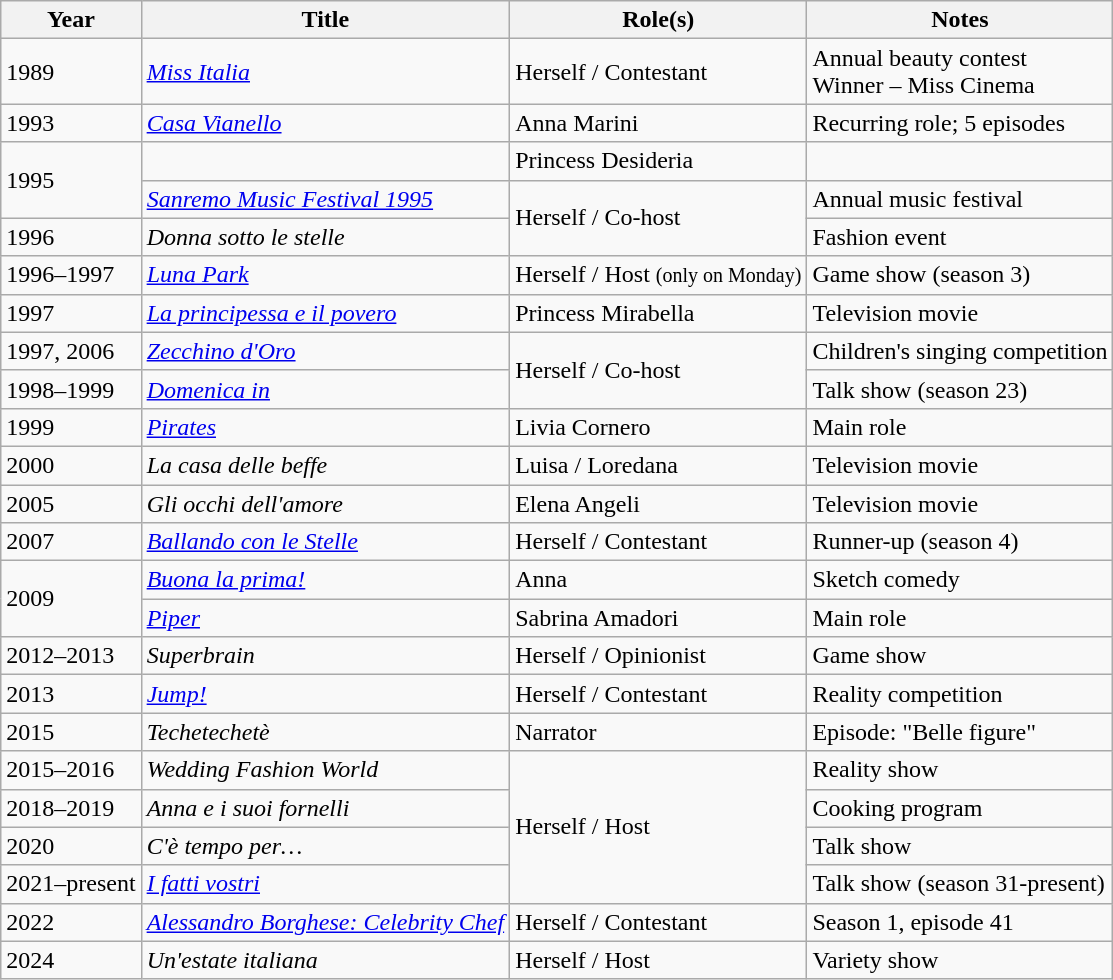<table class="wikitable plainrowheaders sortable">
<tr>
<th scope="col">Year</th>
<th scope="col">Title</th>
<th scope="col">Role(s)</th>
<th scope="col" class="unsortable">Notes</th>
</tr>
<tr>
<td>1989</td>
<td><em><a href='#'>Miss Italia</a></em></td>
<td>Herself / Contestant</td>
<td>Annual beauty contest <br> Winner – Miss Cinema</td>
</tr>
<tr>
<td>1993</td>
<td><em><a href='#'>Casa Vianello</a></em></td>
<td>Anna Marini</td>
<td>Recurring role; 5 episodes</td>
</tr>
<tr>
<td rowspan=2>1995</td>
<td></td>
<td>Princess Desideria</td>
<td></td>
</tr>
<tr>
<td><em><a href='#'>Sanremo Music Festival 1995</a></em></td>
<td rowspan=2>Herself / Co-host</td>
<td>Annual music festival</td>
</tr>
<tr>
<td>1996</td>
<td><em>Donna sotto le stelle</em></td>
<td>Fashion event</td>
</tr>
<tr>
<td>1996–1997</td>
<td><em><a href='#'>Luna Park</a></em></td>
<td>Herself / Host <small>(only on Monday)</small></td>
<td>Game show (season 3)</td>
</tr>
<tr>
<td>1997</td>
<td><em><a href='#'>La principessa e il povero</a></em></td>
<td>Princess Mirabella</td>
<td>Television movie</td>
</tr>
<tr>
<td>1997, 2006</td>
<td><em><a href='#'>Zecchino d'Oro</a></em></td>
<td rowspan=2>Herself / Co-host</td>
<td>Children's singing competition</td>
</tr>
<tr>
<td>1998–1999</td>
<td><em><a href='#'>Domenica in</a></em></td>
<td>Talk show (season 23)</td>
</tr>
<tr>
<td>1999</td>
<td><em><a href='#'>Pirates</a></em></td>
<td>Livia Cornero</td>
<td>Main role</td>
</tr>
<tr>
<td>2000</td>
<td><em>La casa delle beffe</em></td>
<td>Luisa / Loredana</td>
<td>Television movie</td>
</tr>
<tr>
<td>2005</td>
<td><em>Gli occhi dell'amore</em></td>
<td>Elena Angeli</td>
<td>Television movie</td>
</tr>
<tr>
<td>2007</td>
<td><em><a href='#'>Ballando con le Stelle</a></em></td>
<td>Herself / Contestant</td>
<td>Runner-up (season 4)</td>
</tr>
<tr>
<td rowspan=2>2009</td>
<td><em><a href='#'>Buona la prima!</a></em></td>
<td>Anna</td>
<td>Sketch comedy</td>
</tr>
<tr>
<td><em><a href='#'>Piper</a></em></td>
<td>Sabrina Amadori</td>
<td>Main role</td>
</tr>
<tr>
<td>2012–2013</td>
<td><em>Superbrain</em></td>
<td>Herself / Opinionist</td>
<td>Game show</td>
</tr>
<tr>
<td>2013</td>
<td><em><a href='#'>Jump!</a></em></td>
<td>Herself / Contestant</td>
<td>Reality competition</td>
</tr>
<tr>
<td>2015</td>
<td><em>Techetechetè</em></td>
<td>Narrator</td>
<td>Episode: "Belle figure"</td>
</tr>
<tr>
<td>2015–2016</td>
<td><em>Wedding Fashion World</em></td>
<td rowspan=4>Herself / Host</td>
<td>Reality show</td>
</tr>
<tr>
<td>2018–2019</td>
<td><em>Anna e i suoi fornelli</em></td>
<td>Cooking program</td>
</tr>
<tr>
<td>2020</td>
<td><em>C'è tempo per…</em></td>
<td>Talk show</td>
</tr>
<tr>
<td>2021–present</td>
<td><em><a href='#'>I fatti vostri</a></em></td>
<td>Talk show (season 31-present)</td>
</tr>
<tr>
<td>2022</td>
<td><em><a href='#'>Alessandro Borghese: Celebrity Chef</a></em></td>
<td>Herself / Contestant</td>
<td>Season 1, episode 41</td>
</tr>
<tr>
<td>2024</td>
<td><em>Un'estate italiana</em></td>
<td>Herself / Host</td>
<td>Variety show</td>
</tr>
</table>
